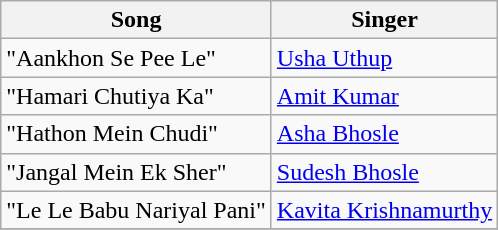<table class="wikitable">
<tr>
<th>Song</th>
<th>Singer</th>
</tr>
<tr>
<td>"Aankhon Se Pee Le"</td>
<td><a href='#'>Usha Uthup</a></td>
</tr>
<tr>
<td>"Hamari Chutiya Ka"</td>
<td><a href='#'>Amit Kumar</a></td>
</tr>
<tr>
<td>"Hathon Mein Chudi"</td>
<td><a href='#'>Asha Bhosle</a></td>
</tr>
<tr>
<td>"Jangal Mein Ek Sher"</td>
<td><a href='#'>Sudesh Bhosle</a></td>
</tr>
<tr>
<td>"Le Le Babu Nariyal Pani"</td>
<td><a href='#'>Kavita Krishnamurthy</a></td>
</tr>
<tr>
</tr>
</table>
